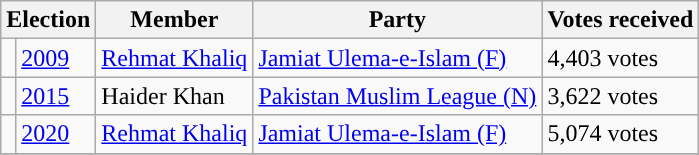<table class="wikitable">
<tr>
<th colspan="2">Election</th>
<th>Member</th>
<th>Party</th>
<th>Votes received</th>
</tr>
<tr>
<td style="background-color:  "></td>
<td><a href='#'>2009</a></td>
<td><a href='#'>Rehmat Khaliq</a></td>
<td><a href='#'>Jamiat Ulema-e-Islam (F)</a></td>
<td>4,403 votes</td>
</tr>
<tr>
<td style="background-color: "></td>
<td><a href='#'>2015</a></td>
<td>Haider Khan</td>
<td><a href='#'>Pakistan Muslim League (N)</a></td>
<td>3,622 votes</td>
</tr>
<tr>
<td style="background-color:  "></td>
<td><a href='#'>2020</a></td>
<td><a href='#'>Rehmat Khaliq</a></td>
<td><a href='#'>Jamiat Ulema-e-Islam (F)</a></td>
<td>5,074 votes</td>
</tr>
<tr>
</tr>
</table>
